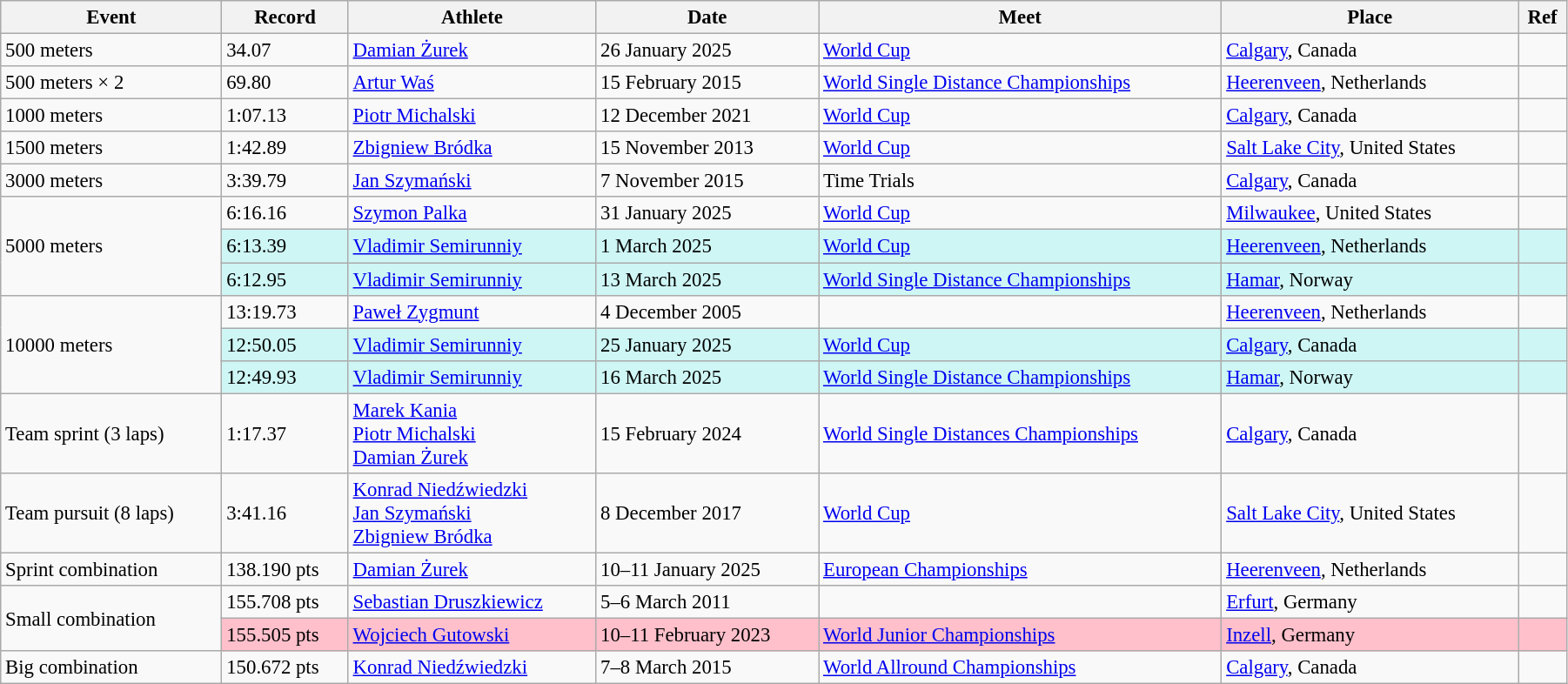<table class="wikitable" style="font-size:95%; width: 95%;">
<tr>
<th>Event</th>
<th>Record</th>
<th>Athlete</th>
<th>Date</th>
<th>Meet</th>
<th>Place</th>
<th>Ref</th>
</tr>
<tr>
<td>500 meters</td>
<td>34.07</td>
<td><a href='#'>Damian Żurek</a></td>
<td>26 January 2025</td>
<td><a href='#'>World Cup</a></td>
<td><a href='#'>Calgary</a>, Canada</td>
<td></td>
</tr>
<tr>
<td>500 meters × 2</td>
<td>69.80</td>
<td><a href='#'>Artur Waś</a></td>
<td>15 February 2015</td>
<td><a href='#'>World Single Distance Championships</a></td>
<td><a href='#'>Heerenveen</a>, Netherlands</td>
<td></td>
</tr>
<tr>
<td>1000 meters</td>
<td>1:07.13</td>
<td><a href='#'>Piotr Michalski</a></td>
<td>12 December 2021</td>
<td><a href='#'>World Cup</a></td>
<td><a href='#'>Calgary</a>, Canada</td>
<td></td>
</tr>
<tr>
<td>1500 meters</td>
<td>1:42.89</td>
<td><a href='#'>Zbigniew Bródka</a></td>
<td>15 November 2013</td>
<td><a href='#'>World Cup</a></td>
<td><a href='#'>Salt Lake City</a>, United States</td>
<td></td>
</tr>
<tr>
<td>3000 meters</td>
<td>3:39.79</td>
<td><a href='#'>Jan Szymański</a></td>
<td>7 November 2015</td>
<td>Time Trials</td>
<td><a href='#'>Calgary</a>, Canada</td>
<td></td>
</tr>
<tr>
<td rowspan=3>5000 meters</td>
<td>6:16.16</td>
<td><a href='#'>Szymon Palka</a></td>
<td>31 January 2025</td>
<td><a href='#'>World Cup</a></td>
<td><a href='#'>Milwaukee</a>, United States</td>
<td></td>
</tr>
<tr bgcolor=#CEF6F5>
<td>6:13.39</td>
<td><a href='#'>Vladimir Semirunniy</a></td>
<td>1 March 2025</td>
<td><a href='#'>World Cup</a></td>
<td><a href='#'>Heerenveen</a>, Netherlands</td>
<td></td>
</tr>
<tr bgcolor=#CEF6F5>
<td>6:12.95</td>
<td><a href='#'>Vladimir Semirunniy</a></td>
<td>13 March 2025</td>
<td><a href='#'>World Single Distance Championships</a></td>
<td><a href='#'>Hamar</a>, Norway</td>
<td></td>
</tr>
<tr>
<td rowspan=3>10000 meters</td>
<td>13:19.73</td>
<td><a href='#'>Paweł Zygmunt</a></td>
<td>4 December 2005</td>
<td></td>
<td><a href='#'>Heerenveen</a>, Netherlands</td>
<td></td>
</tr>
<tr bgcolor=#CEF6F5>
<td>12:50.05</td>
<td><a href='#'>Vladimir Semirunniy</a></td>
<td>25 January 2025</td>
<td><a href='#'>World Cup</a></td>
<td><a href='#'>Calgary</a>, Canada</td>
<td></td>
</tr>
<tr bgcolor=#CEF6F5>
<td>12:49.93</td>
<td><a href='#'>Vladimir Semirunniy</a></td>
<td>16 March 2025</td>
<td><a href='#'>World Single Distance Championships</a></td>
<td><a href='#'>Hamar</a>, Norway</td>
<td></td>
</tr>
<tr>
<td>Team sprint (3 laps)</td>
<td>1:17.37</td>
<td><a href='#'>Marek Kania</a><br><a href='#'>Piotr Michalski</a><br><a href='#'>Damian Żurek</a></td>
<td>15 February 2024</td>
<td><a href='#'>World Single Distances Championships</a></td>
<td><a href='#'>Calgary</a>, Canada</td>
<td></td>
</tr>
<tr>
<td>Team pursuit (8 laps)</td>
<td>3:41.16</td>
<td><a href='#'>Konrad Niedźwiedzki</a><br><a href='#'>Jan Szymański</a><br><a href='#'>Zbigniew Bródka</a></td>
<td>8 December 2017</td>
<td><a href='#'>World Cup</a></td>
<td><a href='#'>Salt Lake City</a>, United States</td>
<td></td>
</tr>
<tr>
<td>Sprint combination</td>
<td>138.190 pts</td>
<td><a href='#'>Damian Żurek</a></td>
<td>10–11 January 2025</td>
<td><a href='#'>European Championships</a></td>
<td><a href='#'>Heerenveen</a>, Netherlands</td>
<td></td>
</tr>
<tr>
<td rowspan=2>Small combination</td>
<td>155.708 pts</td>
<td><a href='#'>Sebastian Druszkiewicz</a></td>
<td>5–6 March 2011</td>
<td></td>
<td><a href='#'>Erfurt</a>, Germany</td>
<td></td>
</tr>
<tr bgcolor=pink>
<td>155.505 pts</td>
<td><a href='#'>Wojciech Gutowski</a></td>
<td>10–11 February 2023</td>
<td><a href='#'>World Junior Championships</a></td>
<td><a href='#'>Inzell</a>, Germany</td>
<td></td>
</tr>
<tr>
<td>Big combination</td>
<td>150.672 pts</td>
<td><a href='#'>Konrad Niedźwiedzki</a></td>
<td>7–8 March 2015</td>
<td><a href='#'>World Allround Championships</a></td>
<td><a href='#'>Calgary</a>, Canada</td>
<td></td>
</tr>
</table>
